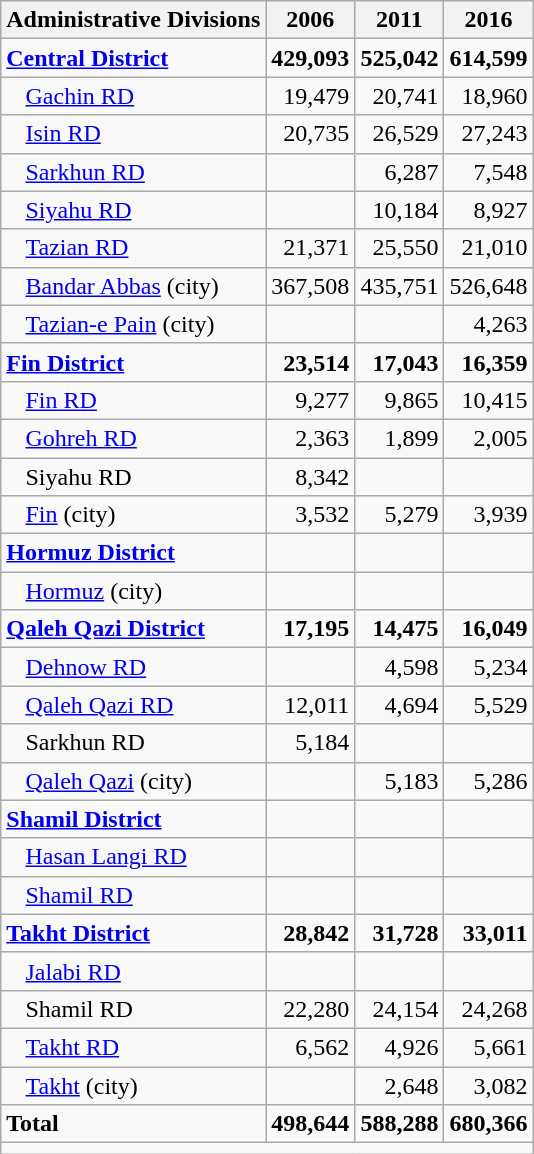<table class="wikitable">
<tr>
<th>Administrative Divisions</th>
<th>2006</th>
<th>2011</th>
<th>2016</th>
</tr>
<tr>
<td><strong><a href='#'>Central District</a></strong></td>
<td style="text-align: right;"><strong>429,093</strong></td>
<td style="text-align: right;"><strong>525,042</strong></td>
<td style="text-align: right;"><strong>614,599</strong></td>
</tr>
<tr>
<td style="padding-left: 1em;"><a href='#'>Gachin RD</a></td>
<td style="text-align: right;">19,479</td>
<td style="text-align: right;">20,741</td>
<td style="text-align: right;">18,960</td>
</tr>
<tr>
<td style="padding-left: 1em;"><a href='#'>Isin RD</a></td>
<td style="text-align: right;">20,735</td>
<td style="text-align: right;">26,529</td>
<td style="text-align: right;">27,243</td>
</tr>
<tr>
<td style="padding-left: 1em;"><a href='#'>Sarkhun RD</a></td>
<td style="text-align: right;"></td>
<td style="text-align: right;">6,287</td>
<td style="text-align: right;">7,548</td>
</tr>
<tr>
<td style="padding-left: 1em;"><a href='#'>Siyahu RD</a></td>
<td style="text-align: right;"></td>
<td style="text-align: right;">10,184</td>
<td style="text-align: right;">8,927</td>
</tr>
<tr>
<td style="padding-left: 1em;"><a href='#'>Tazian RD</a></td>
<td style="text-align: right;">21,371</td>
<td style="text-align: right;">25,550</td>
<td style="text-align: right;">21,010</td>
</tr>
<tr>
<td style="padding-left: 1em;"><a href='#'>Bandar Abbas</a> (city)</td>
<td style="text-align: right;">367,508</td>
<td style="text-align: right;">435,751</td>
<td style="text-align: right;">526,648</td>
</tr>
<tr>
<td style="padding-left: 1em;"><a href='#'>Tazian-e Pain</a> (city)</td>
<td style="text-align: right;"></td>
<td style="text-align: right;"></td>
<td style="text-align: right;">4,263</td>
</tr>
<tr>
<td><strong><a href='#'>Fin District</a></strong></td>
<td style="text-align: right;"><strong>23,514</strong></td>
<td style="text-align: right;"><strong>17,043</strong></td>
<td style="text-align: right;"><strong>16,359</strong></td>
</tr>
<tr>
<td style="padding-left: 1em;"><a href='#'>Fin RD</a></td>
<td style="text-align: right;">9,277</td>
<td style="text-align: right;">9,865</td>
<td style="text-align: right;">10,415</td>
</tr>
<tr>
<td style="padding-left: 1em;"><a href='#'>Gohreh RD</a></td>
<td style="text-align: right;">2,363</td>
<td style="text-align: right;">1,899</td>
<td style="text-align: right;">2,005</td>
</tr>
<tr>
<td style="padding-left: 1em;">Siyahu RD</td>
<td style="text-align: right;">8,342</td>
<td style="text-align: right;"></td>
<td style="text-align: right;"></td>
</tr>
<tr>
<td style="padding-left: 1em;"><a href='#'>Fin</a> (city)</td>
<td style="text-align: right;">3,532</td>
<td style="text-align: right;">5,279</td>
<td style="text-align: right;">3,939</td>
</tr>
<tr>
<td><strong><a href='#'>Hormuz District</a></strong></td>
<td style="text-align: right;"></td>
<td style="text-align: right;"></td>
<td style="text-align: right;"></td>
</tr>
<tr>
<td style="padding-left: 1em;"><a href='#'>Hormuz</a> (city)</td>
<td style="text-align: right;"></td>
<td style="text-align: right;"></td>
<td style="text-align: right;"></td>
</tr>
<tr>
<td><strong><a href='#'>Qaleh Qazi District</a></strong></td>
<td style="text-align: right;"><strong>17,195</strong></td>
<td style="text-align: right;"><strong>14,475</strong></td>
<td style="text-align: right;"><strong>16,049</strong></td>
</tr>
<tr>
<td style="padding-left: 1em;"><a href='#'>Dehnow RD</a></td>
<td style="text-align: right;"></td>
<td style="text-align: right;">4,598</td>
<td style="text-align: right;">5,234</td>
</tr>
<tr>
<td style="padding-left: 1em;"><a href='#'>Qaleh Qazi RD</a></td>
<td style="text-align: right;">12,011</td>
<td style="text-align: right;">4,694</td>
<td style="text-align: right;">5,529</td>
</tr>
<tr>
<td style="padding-left: 1em;">Sarkhun RD</td>
<td style="text-align: right;">5,184</td>
<td style="text-align: right;"></td>
<td style="text-align: right;"></td>
</tr>
<tr>
<td style="padding-left: 1em;"><a href='#'>Qaleh Qazi</a> (city)</td>
<td style="text-align: right;"></td>
<td style="text-align: right;">5,183</td>
<td style="text-align: right;">5,286</td>
</tr>
<tr>
<td><strong><a href='#'>Shamil District</a></strong></td>
<td style="text-align: right;"></td>
<td style="text-align: right;"></td>
<td style="text-align: right;"></td>
</tr>
<tr>
<td style="padding-left: 1em;"><a href='#'>Hasan Langi RD</a></td>
<td style="text-align: right;"></td>
<td style="text-align: right;"></td>
<td style="text-align: right;"></td>
</tr>
<tr>
<td style="padding-left: 1em;"><a href='#'>Shamil RD</a></td>
<td style="text-align: right;"></td>
<td style="text-align: right;"></td>
<td style="text-align: right;"></td>
</tr>
<tr>
<td><strong><a href='#'>Takht District</a></strong></td>
<td style="text-align: right;"><strong>28,842</strong></td>
<td style="text-align: right;"><strong>31,728</strong></td>
<td style="text-align: right;"><strong>33,011</strong></td>
</tr>
<tr>
<td style="padding-left: 1em;"><a href='#'>Jalabi RD</a></td>
<td style="text-align: right;"></td>
<td style="text-align: right;"></td>
<td style="text-align: right;"></td>
</tr>
<tr>
<td style="padding-left: 1em;">Shamil RD</td>
<td style="text-align: right;">22,280</td>
<td style="text-align: right;">24,154</td>
<td style="text-align: right;">24,268</td>
</tr>
<tr>
<td style="padding-left: 1em;"><a href='#'>Takht RD</a></td>
<td style="text-align: right;">6,562</td>
<td style="text-align: right;">4,926</td>
<td style="text-align: right;">5,661</td>
</tr>
<tr>
<td style="padding-left: 1em;"><a href='#'>Takht</a> (city)</td>
<td style="text-align: right;"></td>
<td style="text-align: right;">2,648</td>
<td style="text-align: right;">3,082</td>
</tr>
<tr>
<td><strong>Total</strong></td>
<td style="text-align: right;"><strong>498,644</strong></td>
<td style="text-align: right;"><strong>588,288</strong></td>
<td style="text-align: right;"><strong>680,366</strong></td>
</tr>
<tr>
<td colspan=4></td>
</tr>
</table>
